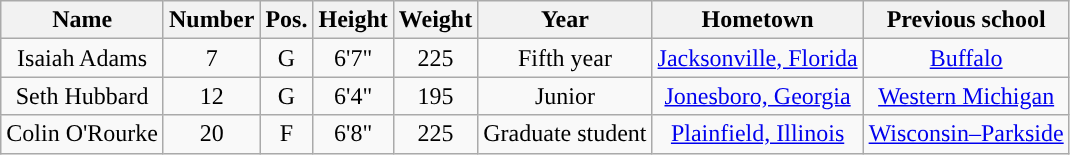<table class="wikitable sortable" style="text-align:center">
<tr align=center>
<th>Name</th>
<th>Number</th>
<th>Pos.</th>
<th>Height</th>
<th>Weight</th>
<th>Year</th>
<th>Hometown</th>
<th class="unsortable">Previous school</th>
</tr>
<tr>
<td>Isaiah Adams</td>
<td>7</td>
<td>G</td>
<td>6'7"</td>
<td>225</td>
<td>Fifth year</td>
<td><a href='#'>Jacksonville, Florida</a></td>
<td><a href='#'>Buffalo</a></td>
</tr>
<tr>
<td>Seth Hubbard</td>
<td>12</td>
<td>G</td>
<td>6'4"</td>
<td>195</td>
<td>Junior</td>
<td><a href='#'>Jonesboro, Georgia</a></td>
<td><a href='#'>Western Michigan</a></td>
</tr>
<tr>
<td>Colin O'Rourke</td>
<td>20</td>
<td>F</td>
<td>6'8"</td>
<td>225</td>
<td>Graduate student</td>
<td><a href='#'>Plainfield, Illinois</a></td>
<td><a href='#'>Wisconsin–Parkside</a></td>
</tr>
</table>
